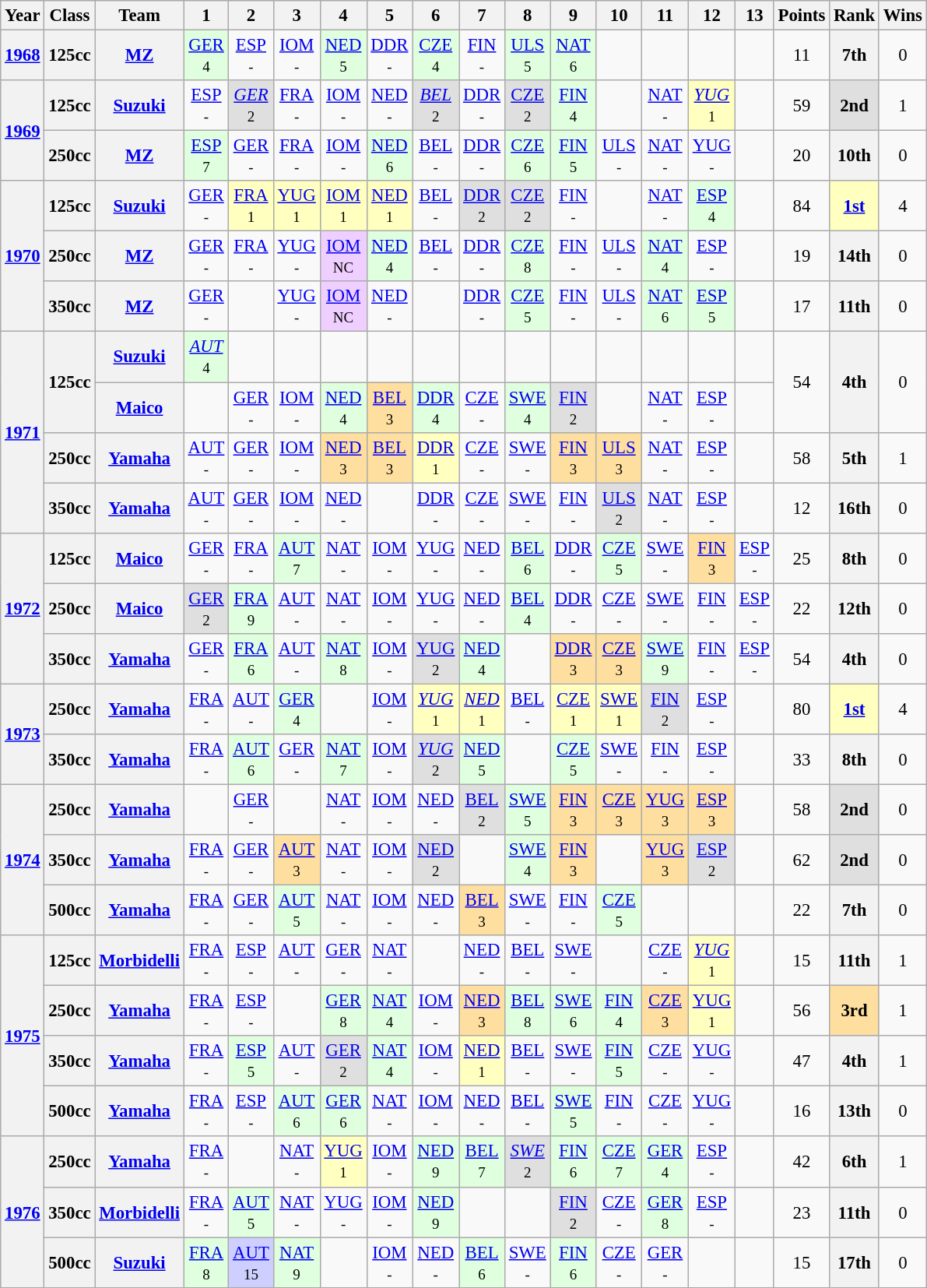<table class="wikitable" style="text-align:center; font-size:95%">
<tr>
<th>Year</th>
<th>Class</th>
<th>Team</th>
<th>1</th>
<th>2</th>
<th>3</th>
<th>4</th>
<th>5</th>
<th>6</th>
<th>7</th>
<th>8</th>
<th>9</th>
<th>10</th>
<th>11</th>
<th>12</th>
<th>13</th>
<th>Points</th>
<th>Rank</th>
<th>Wins</th>
</tr>
<tr>
<th><a href='#'>1968</a></th>
<th>125cc</th>
<th><a href='#'>MZ</a></th>
<td style="background:#dfffdf;"><a href='#'>GER</a><br><small>4</small></td>
<td><a href='#'>ESP</a><br><small>-</small></td>
<td><a href='#'>IOM</a><br><small>-</small></td>
<td style="background:#dfffdf;"><a href='#'>NED</a><br><small>5</small></td>
<td><a href='#'>DDR</a><br><small>-</small></td>
<td style="background:#dfffdf;"><a href='#'>CZE</a><br><small>4</small></td>
<td><a href='#'>FIN</a><br><small>-</small></td>
<td style="background:#dfffdf;"><a href='#'>ULS</a><br><small>5</small></td>
<td style="background:#dfffdf;"><a href='#'>NAT</a><br><small>6</small></td>
<td></td>
<td></td>
<td></td>
<td></td>
<td>11</td>
<th>7th</th>
<td>0</td>
</tr>
<tr>
<th rowspan=2><a href='#'>1969</a></th>
<th>125cc</th>
<th><a href='#'>Suzuki</a></th>
<td><a href='#'>ESP</a><br><small>-</small></td>
<td style="background:#dfdfdf;"><em><a href='#'>GER</a></em><br><small>2</small></td>
<td><a href='#'>FRA</a><br><small>-</small></td>
<td><a href='#'>IOM</a><br><small>-</small></td>
<td><a href='#'>NED</a><br><small>-</small></td>
<td style="background:#dfdfdf;"><em><a href='#'>BEL</a></em><br><small>2</small></td>
<td><a href='#'>DDR</a><br><small>-</small></td>
<td style="background:#dfdfdf;"><a href='#'>CZE</a><br><small>2</small></td>
<td style="background:#dfffdf;"><a href='#'>FIN</a><br><small>4</small></td>
<td></td>
<td><a href='#'>NAT</a><br><small>-</small></td>
<td style="background:#ffffbf;"><em><a href='#'>YUG</a></em><br><small>1</small></td>
<td></td>
<td>59</td>
<td style="background:#dfdfdf;"><strong>2nd</strong></td>
<td>1</td>
</tr>
<tr>
<th>250cc</th>
<th><a href='#'>MZ</a></th>
<td style="background:#dfffdf;"><a href='#'>ESP</a><br><small>7</small></td>
<td><a href='#'>GER</a><br><small>-</small></td>
<td><a href='#'>FRA</a><br><small>-</small></td>
<td><a href='#'>IOM</a><br><small>-</small></td>
<td style="background:#dfffdf;"><a href='#'>NED</a><br><small>6</small></td>
<td><a href='#'>BEL</a><br><small>-</small></td>
<td><a href='#'>DDR</a><br><small>-</small></td>
<td style="background:#dfffdf;"><a href='#'>CZE</a><br><small>6</small></td>
<td style="background:#dfffdf;"><a href='#'>FIN</a><br><small>5</small></td>
<td><a href='#'>ULS</a><br><small>-</small></td>
<td><a href='#'>NAT</a><br><small>-</small></td>
<td><a href='#'>YUG</a><br><small>-</small></td>
<td></td>
<td>20</td>
<th>10th</th>
<td>0</td>
</tr>
<tr>
<th rowspan=3><a href='#'>1970</a></th>
<th>125cc</th>
<th><a href='#'>Suzuki</a></th>
<td><a href='#'>GER</a><br><small>-</small></td>
<td style="background:#ffffbf;"><a href='#'>FRA</a><br><small>1</small></td>
<td style="background:#ffffbf;"><a href='#'>YUG</a><br><small>1</small></td>
<td style="background:#ffffbf;"><a href='#'>IOM</a><br><small>1</small></td>
<td style="background:#ffffbf;"><a href='#'>NED</a><br><small>1</small></td>
<td><a href='#'>BEL</a><br><small>-</small></td>
<td style="background:#dfdfdf;"><a href='#'>DDR</a><br><small>2</small></td>
<td style="background:#dfdfdf;"><a href='#'>CZE</a><br><small>2</small></td>
<td><a href='#'>FIN</a><br><small>-</small></td>
<td></td>
<td><a href='#'>NAT</a><br><small>-</small></td>
<td style="background:#dfffdf;"><a href='#'>ESP</a><br><small>4</small></td>
<td></td>
<td>84</td>
<td style="background:#ffffbf;"><strong><a href='#'>1st</a></strong></td>
<td>4</td>
</tr>
<tr>
<th>250cc</th>
<th><a href='#'>MZ</a></th>
<td><a href='#'>GER</a><br><small>-</small></td>
<td><a href='#'>FRA</a><br><small>-</small></td>
<td><a href='#'>YUG</a><br><small>-</small></td>
<td style="background:#efcfff;"><a href='#'>IOM</a><br><small>NC</small></td>
<td style="background:#dfffdf;"><a href='#'>NED</a><br><small>4</small></td>
<td><a href='#'>BEL</a><br><small>-</small></td>
<td><a href='#'>DDR</a><br><small>-</small></td>
<td style="background:#dfffdf;"><a href='#'>CZE</a><br><small>8</small></td>
<td><a href='#'>FIN</a><br><small>-</small></td>
<td><a href='#'>ULS</a><br><small>-</small></td>
<td style="background:#dfffdf;"><a href='#'>NAT</a><br><small>4</small></td>
<td><a href='#'>ESP</a><br><small>-</small></td>
<td></td>
<td>19</td>
<th>14th</th>
<td>0</td>
</tr>
<tr>
<th>350cc</th>
<th><a href='#'>MZ</a></th>
<td><a href='#'>GER</a><br><small>-</small></td>
<td></td>
<td><a href='#'>YUG</a><br><small>-</small></td>
<td style="background:#efcfff;"><a href='#'>IOM</a><br><small>NC</small></td>
<td><a href='#'>NED</a><br><small>-</small></td>
<td></td>
<td><a href='#'>DDR</a><br><small>-</small></td>
<td style="background:#dfffdf;"><a href='#'>CZE</a><br><small>5</small></td>
<td><a href='#'>FIN</a><br><small>-</small></td>
<td><a href='#'>ULS</a><br><small>-</small></td>
<td style="background:#dfffdf;"><a href='#'>NAT</a><br><small>6</small></td>
<td style="background:#dfffdf;"><a href='#'>ESP</a><br><small>5</small></td>
<td></td>
<td>17</td>
<th>11th</th>
<td>0</td>
</tr>
<tr>
<th rowspan=4><a href='#'>1971</a></th>
<th rowspan="2">125cc</th>
<th><a href='#'>Suzuki</a></th>
<td style="background:#dfffdf;"><em><a href='#'>AUT</a></em><br><small>4</small></td>
<td></td>
<td></td>
<td></td>
<td></td>
<td></td>
<td></td>
<td></td>
<td></td>
<td></td>
<td></td>
<td></td>
<td></td>
<td rowspan="2">54</td>
<th rowspan="2">4th</th>
<td rowspan="2">0</td>
</tr>
<tr>
<th><a href='#'>Maico</a></th>
<td></td>
<td><a href='#'>GER</a><br><small>-</small></td>
<td><a href='#'>IOM</a><br><small>-</small></td>
<td style="background:#dfffdf;"><a href='#'>NED</a><br><small>4</small></td>
<td style="background:#ffdf9f;"><a href='#'>BEL</a><br><small>3</small></td>
<td style="background:#dfffdf;"><a href='#'>DDR</a><br><small>4</small></td>
<td><a href='#'>CZE</a><br><small>-</small></td>
<td style="background:#dfffdf;"><a href='#'>SWE</a><br><small>4</small></td>
<td style="background:#dfdfdf;"><a href='#'>FIN</a><br><small>2</small></td>
<td></td>
<td><a href='#'>NAT</a><br><small>-</small></td>
<td><a href='#'>ESP</a><br><small>-</small></td>
<td></td>
</tr>
<tr>
<th>250cc</th>
<th><a href='#'>Yamaha</a></th>
<td><a href='#'>AUT</a><br><small>-</small></td>
<td><a href='#'>GER</a><br><small>-</small></td>
<td><a href='#'>IOM</a><br><small>-</small></td>
<td style="background:#ffdf9f;"><a href='#'>NED</a><br><small>3</small></td>
<td style="background:#ffdf9f;"><a href='#'>BEL</a><br><small>3</small></td>
<td style="background:#ffffbf;"><a href='#'>DDR</a><br><small>1</small></td>
<td><a href='#'>CZE</a><br><small>-</small></td>
<td><a href='#'>SWE</a><br><small>-</small></td>
<td style="background:#ffdf9f;"><a href='#'>FIN</a><br><small>3</small></td>
<td style="background:#ffdf9f;"><a href='#'>ULS</a><br><small>3</small></td>
<td><a href='#'>NAT</a><br><small>-</small></td>
<td><a href='#'>ESP</a><br><small>-</small></td>
<td></td>
<td>58</td>
<th>5th</th>
<td>1</td>
</tr>
<tr>
<th>350cc</th>
<th><a href='#'>Yamaha</a></th>
<td><a href='#'>AUT</a><br><small>-</small></td>
<td><a href='#'>GER</a><br><small>-</small></td>
<td><a href='#'>IOM</a><br><small>-</small></td>
<td><a href='#'>NED</a><br><small>-</small></td>
<td></td>
<td><a href='#'>DDR</a><br><small>-</small></td>
<td><a href='#'>CZE</a><br><small>-</small></td>
<td><a href='#'>SWE</a><br><small>-</small></td>
<td><a href='#'>FIN</a><br><small>-</small></td>
<td style="background:#dfdfdf;"><a href='#'>ULS</a><br><small>2</small></td>
<td><a href='#'>NAT</a><br><small>-</small></td>
<td><a href='#'>ESP</a><br><small>-</small></td>
<td></td>
<td>12</td>
<th>16th</th>
<td>0</td>
</tr>
<tr>
<th rowspan=3><a href='#'>1972</a></th>
<th>125cc</th>
<th><a href='#'>Maico</a></th>
<td><a href='#'>GER</a><br><small>-</small></td>
<td><a href='#'>FRA</a><br><small>-</small></td>
<td style="background:#dfffdf;"><a href='#'>AUT</a><br><small>7</small></td>
<td><a href='#'>NAT</a><br><small>-</small></td>
<td><a href='#'>IOM</a><br><small>-</small></td>
<td><a href='#'>YUG</a><br><small>-</small></td>
<td><a href='#'>NED</a><br><small>-</small></td>
<td style="background:#dfffdf;"><a href='#'>BEL</a><br><small>6</small></td>
<td><a href='#'>DDR</a><br><small>-</small></td>
<td style="background:#dfffdf;"><a href='#'>CZE</a><br><small>5</small></td>
<td><a href='#'>SWE</a><br><small>-</small></td>
<td style="background:#ffdf9f;"><a href='#'>FIN</a><br><small>3</small></td>
<td><a href='#'>ESP</a><br><small>-</small></td>
<td>25</td>
<th>8th</th>
<td>0</td>
</tr>
<tr>
<th>250cc</th>
<th><a href='#'>Maico</a></th>
<td style="background:#dfdfdf;"><a href='#'>GER</a><br><small>2</small></td>
<td style="background:#dfffdf;"><a href='#'>FRA</a><br><small>9</small></td>
<td><a href='#'>AUT</a><br><small>-</small></td>
<td><a href='#'>NAT</a><br><small>-</small></td>
<td><a href='#'>IOM</a><br><small>-</small></td>
<td><a href='#'>YUG</a><br><small>-</small></td>
<td><a href='#'>NED</a><br><small>-</small></td>
<td style="background:#dfffdf;"><a href='#'>BEL</a><br><small>4</small></td>
<td><a href='#'>DDR</a><br><small>-</small></td>
<td><a href='#'>CZE</a><br><small>-</small></td>
<td><a href='#'>SWE</a><br><small>-</small></td>
<td><a href='#'>FIN</a><br><small>-</small></td>
<td><a href='#'>ESP</a><br><small>-</small></td>
<td>22</td>
<th>12th</th>
<td>0</td>
</tr>
<tr>
<th>350cc</th>
<th><a href='#'>Yamaha</a></th>
<td><a href='#'>GER</a><br><small>-</small></td>
<td style="background:#dfffdf;"><a href='#'>FRA</a><br><small>6</small></td>
<td><a href='#'>AUT</a><br><small>-</small></td>
<td style="background:#dfffdf;"><a href='#'>NAT</a><br><small>8</small></td>
<td><a href='#'>IOM</a><br><small>-</small></td>
<td style="background:#dfdfdf;"><a href='#'>YUG</a><br><small>2</small></td>
<td style="background:#dfffdf;"><a href='#'>NED</a><br><small>4</small></td>
<td></td>
<td style="background:#ffdf9f;"><a href='#'>DDR</a><br><small>3</small></td>
<td style="background:#ffdf9f;"><a href='#'>CZE</a><br><small>3</small></td>
<td style="background:#dfffdf;"><a href='#'>SWE</a><br><small>9</small></td>
<td><a href='#'>FIN</a><br><small>-</small></td>
<td><a href='#'>ESP</a><br><small>-</small></td>
<td>54</td>
<th>4th</th>
<td>0</td>
</tr>
<tr>
<th rowspan=2><a href='#'>1973</a></th>
<th>250cc</th>
<th><a href='#'>Yamaha</a></th>
<td><a href='#'>FRA</a><br><small>-</small></td>
<td><a href='#'>AUT</a><br><small>-</small></td>
<td style="background:#dfffdf;"><a href='#'>GER</a><br><small>4</small></td>
<td></td>
<td><a href='#'>IOM</a><br><small>-</small></td>
<td style="background:#ffffbf;"><em><a href='#'>YUG</a></em><br><small>1</small></td>
<td style="background:#ffffbf;"><em><a href='#'>NED</a></em><br><small>1</small></td>
<td><a href='#'>BEL</a><br><small>-</small></td>
<td style="background:#ffffbf;"><a href='#'>CZE</a><br><small>1</small></td>
<td style="background:#ffffbf;"><a href='#'>SWE</a><br><small>1</small></td>
<td style="background:#dfdfdf;"><a href='#'>FIN</a><br><small>2</small></td>
<td><a href='#'>ESP</a><br><small>-</small></td>
<td></td>
<td>80</td>
<td style="background:#ffffbf;"><strong><a href='#'>1st</a></strong></td>
<td>4</td>
</tr>
<tr>
<th>350cc</th>
<th><a href='#'>Yamaha</a></th>
<td><a href='#'>FRA</a><br><small>-</small></td>
<td style="background:#dfffdf;"><a href='#'>AUT</a><br><small>6</small></td>
<td><a href='#'>GER</a><br><small>-</small></td>
<td style="background:#dfffdf;"><a href='#'>NAT</a><br><small>7</small></td>
<td><a href='#'>IOM</a><br><small>-</small></td>
<td style="background:#dfdfdf;"><em><a href='#'>YUG</a></em><br><small>2</small></td>
<td style="background:#dfffdf;"><a href='#'>NED</a><br><small>5</small></td>
<td></td>
<td style="background:#dfffdf;"><a href='#'>CZE</a><br><small>5</small></td>
<td><a href='#'>SWE</a><br><small>-</small></td>
<td><a href='#'>FIN</a><br><small>-</small></td>
<td><a href='#'>ESP</a><br><small>-</small></td>
<td></td>
<td>33</td>
<th>8th</th>
<td>0</td>
</tr>
<tr>
<th rowspan=3><a href='#'>1974</a></th>
<th>250cc</th>
<th><a href='#'>Yamaha</a></th>
<td></td>
<td><a href='#'>GER</a><br><small>-</small></td>
<td></td>
<td><a href='#'>NAT</a><br><small>-</small></td>
<td><a href='#'>IOM</a><br><small>-</small></td>
<td><a href='#'>NED</a><br><small>-</small></td>
<td style="background:#dfdfdf;"><a href='#'>BEL</a><br><small>2</small></td>
<td style="background:#dfffdf;"><a href='#'>SWE</a><br><small>5</small></td>
<td style="background:#ffdf9f;"><a href='#'>FIN</a><br><small>3</small></td>
<td style="background:#ffdf9f;"><a href='#'>CZE</a><br><small>3</small></td>
<td style="background:#ffdf9f;"><a href='#'>YUG</a><br><small>3</small></td>
<td style="background:#ffdf9f;"><a href='#'>ESP</a><br><small>3</small></td>
<td></td>
<td>58</td>
<td style="background:#dfdfdf;"><strong>2nd</strong></td>
<td>0</td>
</tr>
<tr>
<th>350cc</th>
<th><a href='#'>Yamaha</a></th>
<td><a href='#'>FRA</a><br><small>-</small></td>
<td><a href='#'>GER</a><br><small>-</small></td>
<td style="background:#ffdf9f;"><a href='#'>AUT</a><br><small>3</small></td>
<td><a href='#'>NAT</a><br><small>-</small></td>
<td><a href='#'>IOM</a><br><small>-</small></td>
<td style="background:#dfdfdf;"><a href='#'>NED</a><br><small>2</small></td>
<td></td>
<td style="background:#dfffdf;"><a href='#'>SWE</a><br><small>4</small></td>
<td style="background:#ffdf9f;"><a href='#'>FIN</a><br><small>3</small></td>
<td></td>
<td style="background:#ffdf9f;"><a href='#'>YUG</a><br><small>3</small></td>
<td style="background:#dfdfdf;"><a href='#'>ESP</a><br><small>2</small></td>
<td></td>
<td>62</td>
<td style="background:#dfdfdf;"><strong>2nd</strong></td>
<td>0</td>
</tr>
<tr>
<th>500cc</th>
<th><a href='#'>Yamaha</a></th>
<td><a href='#'>FRA</a><br><small>-</small></td>
<td><a href='#'>GER</a><br><small>-</small></td>
<td style="background:#dfffdf;"><a href='#'>AUT</a><br><small>5</small></td>
<td><a href='#'>NAT</a><br><small>-</small></td>
<td><a href='#'>IOM</a><br><small>-</small></td>
<td><a href='#'>NED</a><br><small>-</small></td>
<td style="background:#ffdf9f;"><a href='#'>BEL</a><br><small>3</small></td>
<td><a href='#'>SWE</a><br><small>-</small></td>
<td><a href='#'>FIN</a><br><small>-</small></td>
<td style="background:#dfffdf;"><a href='#'>CZE</a><br><small>5</small></td>
<td></td>
<td></td>
<td></td>
<td>22</td>
<th>7th</th>
<td>0</td>
</tr>
<tr>
<th rowspan=4><a href='#'>1975</a></th>
<th>125cc</th>
<th><a href='#'>Morbidelli</a></th>
<td><a href='#'>FRA</a><br><small>-</small></td>
<td><a href='#'>ESP</a><br><small>-</small></td>
<td><a href='#'>AUT</a><br><small>-</small></td>
<td><a href='#'>GER</a><br><small>-</small></td>
<td><a href='#'>NAT</a><br><small>-</small></td>
<td></td>
<td><a href='#'>NED</a><br><small>-</small></td>
<td><a href='#'>BEL</a><br><small>-</small></td>
<td><a href='#'>SWE</a><br><small>-</small></td>
<td></td>
<td><a href='#'>CZE</a><br><small>-</small></td>
<td style="background:#ffffbf;"><em><a href='#'>YUG</a></em><br><small>1</small></td>
<td></td>
<td>15</td>
<th>11th</th>
<td>1</td>
</tr>
<tr>
<th>250cc</th>
<th><a href='#'>Yamaha</a></th>
<td><a href='#'>FRA</a><br><small>-</small></td>
<td><a href='#'>ESP</a><br><small>-</small></td>
<td></td>
<td style="background:#dfffdf;"><a href='#'>GER</a><br><small>8</small></td>
<td style="background:#dfffdf;"><a href='#'>NAT</a><br><small>4</small></td>
<td><a href='#'>IOM</a><br><small>-</small></td>
<td style="background:#ffdf9f;"><a href='#'>NED</a><br><small>3</small></td>
<td style="background:#dfffdf;"><a href='#'>BEL</a><br><small>8</small></td>
<td style="background:#dfffdf;"><a href='#'>SWE</a><br><small>6</small></td>
<td style="background:#dfffdf;"><a href='#'>FIN</a><br><small>4</small></td>
<td style="background:#ffdf9f;"><a href='#'>CZE</a><br><small>3</small></td>
<td style="background:#ffffbf;"><a href='#'>YUG</a><br><small>1</small></td>
<td></td>
<td>56</td>
<td style="background:#ffdf9f;"><strong>3rd</strong></td>
<td>1</td>
</tr>
<tr>
<th>350cc</th>
<th><a href='#'>Yamaha</a></th>
<td><a href='#'>FRA</a><br><small>-</small></td>
<td style="background:#dfffdf;"><a href='#'>ESP</a><br><small>5</small></td>
<td><a href='#'>AUT</a><br><small>-</small></td>
<td style="background:#dfdfdf;"><a href='#'>GER</a><br><small>2</small></td>
<td style="background:#dfffdf;"><a href='#'>NAT</a><br><small>4</small></td>
<td><a href='#'>IOM</a><br><small>-</small></td>
<td style="background:#ffffbf;"><a href='#'>NED</a><br><small>1</small></td>
<td><a href='#'>BEL</a><br><small>-</small></td>
<td><a href='#'>SWE</a><br><small>-</small></td>
<td style="background:#dfffdf;"><a href='#'>FIN</a><br><small>5</small></td>
<td><a href='#'>CZE</a><br><small>-</small></td>
<td><a href='#'>YUG</a><br><small>-</small></td>
<td></td>
<td>47</td>
<th>4th</th>
<td>1</td>
</tr>
<tr>
<th>500cc</th>
<th><a href='#'>Yamaha</a></th>
<td><a href='#'>FRA</a><br><small>-</small></td>
<td><a href='#'>ESP</a><br><small>-</small></td>
<td style="background:#dfffdf;"><a href='#'>AUT</a><br><small>6</small></td>
<td style="background:#dfffdf;"><a href='#'>GER</a><br><small>6</small></td>
<td><a href='#'>NAT</a><br><small>-</small></td>
<td><a href='#'>IOM</a><br><small>-</small></td>
<td><a href='#'>NED</a><br><small>-</small></td>
<td><a href='#'>BEL</a><br><small>-</small></td>
<td style="background:#dfffdf;"><a href='#'>SWE</a><br><small>5</small></td>
<td><a href='#'>FIN</a><br><small>-</small></td>
<td><a href='#'>CZE</a><br><small>-</small></td>
<td><a href='#'>YUG</a><br><small>-</small></td>
<td></td>
<td>16</td>
<th>13th</th>
<td>0</td>
</tr>
<tr>
<th rowspan=3><a href='#'>1976</a></th>
<th>250cc</th>
<th><a href='#'>Yamaha</a></th>
<td><a href='#'>FRA</a><br><small>-</small></td>
<td></td>
<td><a href='#'>NAT</a><br><small>-</small></td>
<td style="background:#ffffbf;"><a href='#'>YUG</a><br><small>1</small></td>
<td><a href='#'>IOM</a><br><small>-</small></td>
<td style="background:#dfffdf;"><a href='#'>NED</a><br><small>9</small></td>
<td style="background:#dfffdf;"><a href='#'>BEL</a><br><small>7</small></td>
<td style="background:#dfdfdf;"><em><a href='#'>SWE</a></em><br><small>2</small></td>
<td style="background:#dfffdf;"><a href='#'>FIN</a><br><small>6</small></td>
<td style="background:#dfffdf;"><a href='#'>CZE</a><br><small>7</small></td>
<td style="background:#dfffdf;"><a href='#'>GER</a><br><small>4</small></td>
<td><a href='#'>ESP</a><br><small>-</small></td>
<td></td>
<td>42</td>
<th>6th</th>
<td>1</td>
</tr>
<tr>
<th>350cc</th>
<th><a href='#'>Morbidelli</a></th>
<td><a href='#'>FRA</a><br><small>-</small></td>
<td style="background:#dfffdf;"><a href='#'>AUT</a><br><small>5</small></td>
<td><a href='#'>NAT</a><br><small>-</small></td>
<td><a href='#'>YUG</a><br><small>-</small></td>
<td><a href='#'>IOM</a><br><small>-</small></td>
<td style="background:#dfffdf;"><a href='#'>NED</a><br><small>9</small></td>
<td></td>
<td></td>
<td style="background:#dfdfdf;"><a href='#'>FIN</a><br><small>2</small></td>
<td><a href='#'>CZE</a><br><small>-</small></td>
<td style="background:#dfffdf;"><a href='#'>GER</a><br><small>8</small></td>
<td><a href='#'>ESP</a><br><small>-</small></td>
<td></td>
<td>23</td>
<th>11th</th>
<td>0</td>
</tr>
<tr>
<th>500cc</th>
<th><a href='#'>Suzuki</a></th>
<td style="background:#dfffdf;"><a href='#'>FRA</a><br><small>8</small></td>
<td style="background:#cfcfff;"><a href='#'>AUT</a><br><small>15</small></td>
<td style="background:#dfffdf;"><a href='#'>NAT</a><br><small>9</small></td>
<td></td>
<td><a href='#'>IOM</a><br><small>-</small></td>
<td><a href='#'>NED</a><br><small>-</small></td>
<td style="background:#dfffdf;"><a href='#'>BEL</a><br><small>6</small></td>
<td><a href='#'>SWE</a><br><small>-</small></td>
<td style="background:#dfffdf;"><a href='#'>FIN</a><br><small>6</small></td>
<td><a href='#'>CZE</a><br><small>-</small></td>
<td><a href='#'>GER</a><br><small>-</small></td>
<td></td>
<td></td>
<td>15</td>
<th>17th</th>
<td>0</td>
</tr>
</table>
